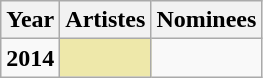<table class="wikitable sortable">
<tr>
<th>Year</th>
<th>Artistes</th>
<th>Nominees</th>
</tr>
<tr>
<td style="text-align:center;"><strong>2014</strong></td>
<td bgcolor="palegoldenrod"></td>
<td></td>
</tr>
</table>
